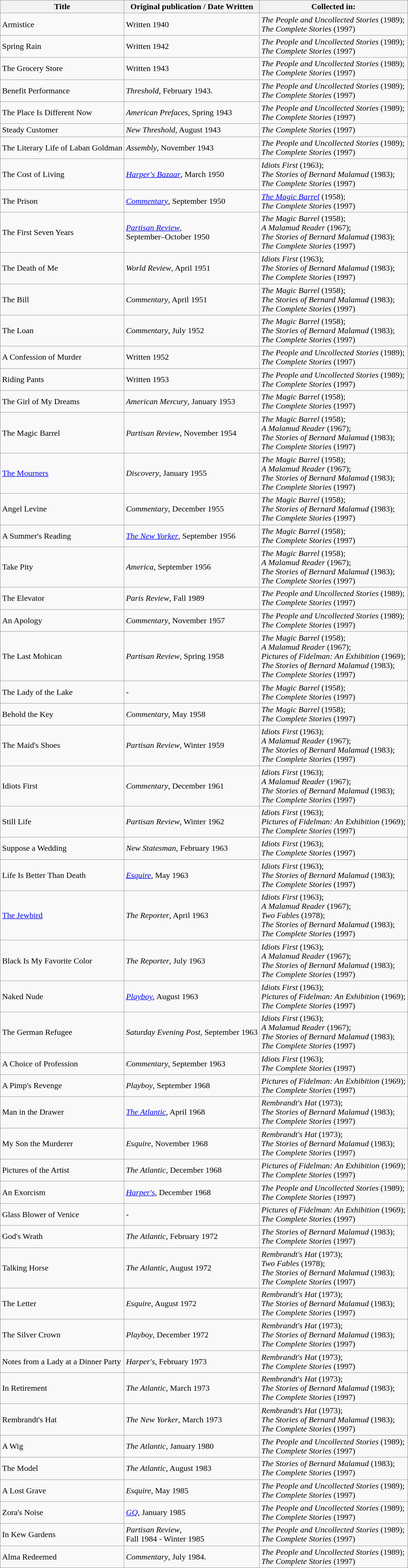<table class="wikitable">
<tr>
<th>Title</th>
<th>Original publication / Date Written</th>
<th>Collected in:</th>
</tr>
<tr>
<td>Armistice</td>
<td>Written 1940</td>
<td><em>The People and Uncollected Stories</em> (1989);<br><em>The Complete Stories</em> (1997)</td>
</tr>
<tr>
<td>Spring Rain</td>
<td>Written 1942</td>
<td><em>The People and Uncollected Stories</em> (1989);<br><em>The Complete Stories</em> (1997)</td>
</tr>
<tr>
<td>The Grocery Store</td>
<td>Written 1943</td>
<td><em>The People and Uncollected Stories</em> (1989);<br><em>The Complete Stories</em> (1997)</td>
</tr>
<tr>
<td>Benefit Performance</td>
<td><em>Threshold</em>, February 1943.</td>
<td><em>The People and Uncollected Stories</em> (1989);<br><em>The Complete Stories</em> (1997)</td>
</tr>
<tr>
<td>The Place Is Different Now</td>
<td><em>American Prefaces</em>, Spring 1943</td>
<td><em>The People and Uncollected Stories</em> (1989);<br><em>The Complete Stories</em> (1997)</td>
</tr>
<tr>
<td>Steady Customer</td>
<td><em>New Threshold</em>, August 1943</td>
<td><em>The Complete Stories</em> (1997)</td>
</tr>
<tr>
<td>The Literary Life of Laban Goldman</td>
<td><em>Assembly</em>, November 1943</td>
<td><em>The People and Uncollected Stories</em> (1989);<br><em>The Complete Stories</em> (1997)</td>
</tr>
<tr>
<td>The Cost of Living</td>
<td><em><a href='#'>Harper's Bazaar</a></em>, March 1950</td>
<td><em>Idiots First</em> (1963);<br><em>The Stories of Bernard Malamud</em> (1983);<br><em>The Complete Stories</em> (1997)</td>
</tr>
<tr>
<td>The Prison</td>
<td><em><a href='#'>Commentary</a></em>, September 1950</td>
<td><em><a href='#'>The Magic Barrel</a></em> (1958);<br><em>The Complete Stories</em> (1997)</td>
</tr>
<tr>
<td>The First Seven Years</td>
<td><em><a href='#'>Partisan Review</a></em>,<br>September–October 1950</td>
<td><em>The Magic Barrel</em> (1958);<br><em>A Malamud Reader</em> (1967);<br><em>The Stories of Bernard Malamud</em> (1983);<br><em>The Complete Stories</em> (1997)</td>
</tr>
<tr>
<td>The Death of Me</td>
<td><em>World Review</em>, April 1951</td>
<td><em>Idiots First</em> (1963);<br><em>The Stories of Bernard Malamud</em> (1983);<br><em>The Complete Stories</em> (1997)</td>
</tr>
<tr>
<td>The Bill</td>
<td><em>Commentary</em>, April 1951</td>
<td><em>The Magic Barrel</em> (1958);<br><em>The Stories of Bernard Malamud</em> (1983);<br><em>The Complete Stories</em> (1997)</td>
</tr>
<tr>
<td>The Loan</td>
<td><em>Commentary</em>, July 1952</td>
<td><em>The Magic Barrel</em> (1958);<br><em>The Stories of Bernard Malamud</em> (1983);<br><em>The Complete Stories</em> (1997)</td>
</tr>
<tr>
<td>A Confession of Murder</td>
<td>Written 1952</td>
<td><em>The People and Uncollected Stories</em> (1989);<br><em>The Complete Stories</em> (1997)</td>
</tr>
<tr>
<td>Riding Pants</td>
<td>Written 1953</td>
<td><em>The People and Uncollected Stories</em> (1989);<br><em>The Complete Stories</em> (1997)</td>
</tr>
<tr>
<td>The Girl of My Dreams</td>
<td><em>American Mercury</em>, January 1953</td>
<td><em>The Magic Barrel</em> (1958);<br><em>The Complete Stories</em> (1997)</td>
</tr>
<tr>
<td>The Magic Barrel</td>
<td><em>Partisan Review</em>, November 1954</td>
<td><em>The Magic Barrel</em> (1958);<br><em>A Malamud Reader</em> (1967);<br><em>The Stories of Bernard Malamud</em> (1983);<br><em>The Complete Stories</em> (1997)</td>
</tr>
<tr>
<td><a href='#'>The Mourners</a></td>
<td><em>Discovery</em>, January 1955</td>
<td><em>The Magic Barrel</em> (1958);<br><em>A Malamud Reader</em> (1967);<br><em>The Stories of Bernard Malamud</em> (1983);<br><em>The Complete Stories</em> (1997)</td>
</tr>
<tr>
<td>Angel Levine</td>
<td><em>Commentary</em>, December 1955</td>
<td><em>The Magic Barrel</em> (1958);<br><em>The Stories of Bernard Malamud</em> (1983);<br><em>The Complete Stories</em> (1997)</td>
</tr>
<tr>
<td>A Summer's Reading</td>
<td><em><a href='#'>The New Yorker</a></em>, September 1956</td>
<td><em>The Magic Barrel</em> (1958);<br><em>The Complete Stories</em> (1997)</td>
</tr>
<tr>
<td>Take Pity</td>
<td><em>America</em>, September 1956</td>
<td><em>The Magic Barrel</em> (1958);<br><em>A Malamud Reader</em> (1967);<br><em>The Stories of Bernard Malamud</em> (1983);<br><em>The Complete Stories</em> (1997)</td>
</tr>
<tr>
<td>The Elevator</td>
<td><em>Paris Review</em>, Fall 1989</td>
<td><em>The People and Uncollected Stories</em> (1989);<br><em>The Complete Stories</em> (1997)</td>
</tr>
<tr>
<td>An Apology</td>
<td><em>Commentary</em>, November 1957</td>
<td><em>The People and Uncollected Stories</em> (1989);<br><em>The Complete Stories</em> (1997)</td>
</tr>
<tr>
<td>The Last Mohican</td>
<td><em>Partisan Review</em>, Spring 1958</td>
<td><em>The Magic Barrel</em> (1958);<br><em>A Malamud Reader</em> (1967);<br><em>Pictures of Fidelman: An Exhibition</em> (1969);<br><em>The Stories of Bernard Malamud</em> (1983);<br><em>The Complete Stories</em> (1997)</td>
</tr>
<tr>
<td>The Lady of the Lake</td>
<td>-</td>
<td><em>The Magic Barrel</em> (1958);<br><em>The Complete Stories</em> (1997)</td>
</tr>
<tr>
<td>Behold the Key</td>
<td><em>Commentary</em>, May 1958</td>
<td><em>The Magic Barrel</em> (1958);<br><em>The Complete Stories</em> (1997)</td>
</tr>
<tr>
<td>The Maid's Shoes</td>
<td><em>Partisan Review</em>, Winter 1959</td>
<td><em>Idiots First</em> (1963);<br><em>A Malamud Reader</em> (1967);<br><em>The Stories of Bernard Malamud</em> (1983);<br><em>The Complete Stories</em> (1997)</td>
</tr>
<tr>
<td>Idiots First</td>
<td><em>Commentary</em>, December 1961</td>
<td><em>Idiots First</em> (1963);<br><em>A Malamud Reader</em> (1967);<br><em>The Stories of Bernard Malamud</em> (1983);<br><em>The Complete Stories</em> (1997)</td>
</tr>
<tr>
<td>Still Life</td>
<td><em>Partisan Review</em>, Winter 1962</td>
<td><em>Idiots First</em> (1963);<br><em>Pictures of Fidelman: An Exhibition</em> (1969);<br><em>The Complete Stories</em> (1997)</td>
</tr>
<tr>
<td>Suppose a Wedding</td>
<td><em>New Statesman</em>, February 1963</td>
<td><em>Idiots First</em> (1963);<br><em>The Complete Stories</em> (1997)</td>
</tr>
<tr>
<td>Life Is Better Than Death</td>
<td><em><a href='#'>Esquire</a></em>, May 1963</td>
<td><em>Idiots First</em> (1963);<br><em>The Stories of Bernard Malamud</em> (1983);<br><em>The Complete Stories</em> (1997)</td>
</tr>
<tr>
<td><a href='#'>The Jewbird</a></td>
<td><em>The Reporter</em>, April 1963</td>
<td><em>Idiots First</em> (1963);<br><em>A Malamud Reader</em> (1967);<br><em>Two Fables</em> (1978);<br><em>The Stories of Bernard Malamud</em> (1983);<br><em>The Complete Stories</em> (1997)</td>
</tr>
<tr>
<td>Black Is My Favorite Color</td>
<td><em>The Reporter</em>, July 1963</td>
<td><em>Idiots First</em> (1963);<br><em>A Malamud Reader</em> (1967);<br><em>The Stories of Bernard Malamud</em> (1983);<br><em>The Complete Stories</em> (1997)</td>
</tr>
<tr>
<td>Naked Nude</td>
<td><em><a href='#'>Playboy</a></em>, August 1963</td>
<td><em>Idiots First</em> (1963);<br><em>Pictures of Fidelman: An Exhibition</em> (1969);<br><em>The Complete Stories</em> (1997)</td>
</tr>
<tr>
<td>The German Refugee</td>
<td><em>Saturday Evening Post</em>, September 1963</td>
<td><em>Idiots First</em> (1963);<br><em>A Malamud Reader</em> (1967);<br><em>The Stories of Bernard Malamud</em> (1983);<br><em>The Complete Stories</em> (1997)</td>
</tr>
<tr>
<td>A Choice of Profession</td>
<td><em>Commentary</em>, September 1963</td>
<td><em>Idiots First</em> (1963);<br><em>The Complete Stories</em> (1997)</td>
</tr>
<tr>
<td>A Pimp's Revenge</td>
<td><em>Playboy</em>, September 1968</td>
<td><em>Pictures of Fidelman: An Exhibition</em> (1969);<br><em>The Complete Stories</em> (1997)</td>
</tr>
<tr>
<td>Man in the Drawer</td>
<td><em><a href='#'>The Atlantic</a></em>, April 1968</td>
<td><em>Rembrandt's Hat</em> (1973);<br><em>The Stories of Bernard Malamud</em> (1983);<br><em>The Complete Stories</em> (1997)</td>
</tr>
<tr>
<td>My Son the Murderer</td>
<td><em>Esquire</em>, November 1968</td>
<td><em>Rembrandt's Hat</em> (1973);<br><em>The Stories of Bernard Malamud</em> (1983);<br><em>The Complete Stories</em> (1997)</td>
</tr>
<tr>
<td>Pictures of the Artist</td>
<td><em>The Atlantic</em>, December 1968</td>
<td><em>Pictures of Fidelman: An Exhibition</em> (1969);<br><em>The Complete Stories</em> (1997)</td>
</tr>
<tr>
<td>An Exorcism</td>
<td><em><a href='#'>Harper's</a></em>, December 1968</td>
<td><em>The People and Uncollected Stories</em> (1989);<br><em>The Complete Stories</em> (1997)</td>
</tr>
<tr>
<td>Glass Blower of Venice</td>
<td>-</td>
<td><em>Pictures of Fidelman: An Exhibition</em> (1969);<br><em>The Complete Stories</em> (1997)</td>
</tr>
<tr>
<td>God's Wrath</td>
<td><em>The Atlantic</em>, February 1972</td>
<td><em>The Stories of Bernard Malamud</em> (1983);<br><em>The Complete Stories</em> (1997)</td>
</tr>
<tr>
<td>Talking Horse</td>
<td><em>The Atlantic</em>, August 1972</td>
<td><em>Rembrandt's Hat</em> (1973);<br><em>Two Fables</em> (1978);<br><em>The Stories of Bernard Malamud</em> (1983);<br><em>The Complete Stories</em> (1997)</td>
</tr>
<tr>
<td>The Letter</td>
<td><em>Esquire</em>, August 1972</td>
<td><em>Rembrandt's Hat</em> (1973);<br><em>The Stories of Bernard Malamud</em> (1983);<br><em>The Complete Stories</em> (1997)</td>
</tr>
<tr>
<td>The Silver Crown</td>
<td><em>Playboy</em>, December 1972</td>
<td><em>Rembrandt's Hat</em> (1973);<br><em>The Stories of Bernard Malamud</em> (1983);<br><em>The Complete Stories</em> (1997)</td>
</tr>
<tr>
<td>Notes from a Lady at a Dinner Party</td>
<td><em>Harper's</em>, February 1973</td>
<td><em>Rembrandt's Hat</em> (1973);<br><em>The Complete Stories</em> (1997)</td>
</tr>
<tr>
<td>In Retirement</td>
<td><em>The Atlantic</em>, March 1973</td>
<td><em>Rembrandt's Hat</em> (1973);<br><em>The Stories of Bernard Malamud</em> (1983);<br><em>The Complete Stories</em> (1997)</td>
</tr>
<tr>
<td>Rembrandt's Hat</td>
<td><em>The New Yorker</em>, March 1973</td>
<td><em>Rembrandt's Hat</em> (1973);<br><em>The Stories of Bernard Malamud</em> (1983);<br><em>The Complete Stories</em> (1997)</td>
</tr>
<tr>
<td>A Wig</td>
<td><em>The Atlantic</em>, January 1980</td>
<td><em>The People and Uncollected Stories</em> (1989);<br><em>The Complete Stories</em> (1997)</td>
</tr>
<tr>
<td>The Model</td>
<td><em>The Atlantic</em>, August 1983</td>
<td><em>The Stories of Bernard Malamud</em> (1983);<br><em>The Complete Stories</em> (1997)</td>
</tr>
<tr>
<td>A Lost Grave</td>
<td><em>Esquire</em>, May 1985</td>
<td><em>The People and Uncollected Stories</em> (1989);<br><em>The Complete Stories</em> (1997)</td>
</tr>
<tr>
<td>Zora's Noise</td>
<td><em><a href='#'>GQ</a></em>, January 1985</td>
<td><em>The People and Uncollected Stories</em> (1989);<br><em>The Complete Stories</em> (1997)</td>
</tr>
<tr>
<td>In Kew Gardens</td>
<td><em>Partisan Review</em>,<br>Fall 1984 - Winter 1985</td>
<td><em>The People and Uncollected Stories</em> (1989);<br><em>The Complete Stories</em> (1997)</td>
</tr>
<tr>
<td>Alma Redeemed</td>
<td><em>Commentary</em>, July 1984.</td>
<td><em>The People and Uncollected Stories</em> (1989);<br><em>The Complete Stories</em> (1997)</td>
</tr>
</table>
